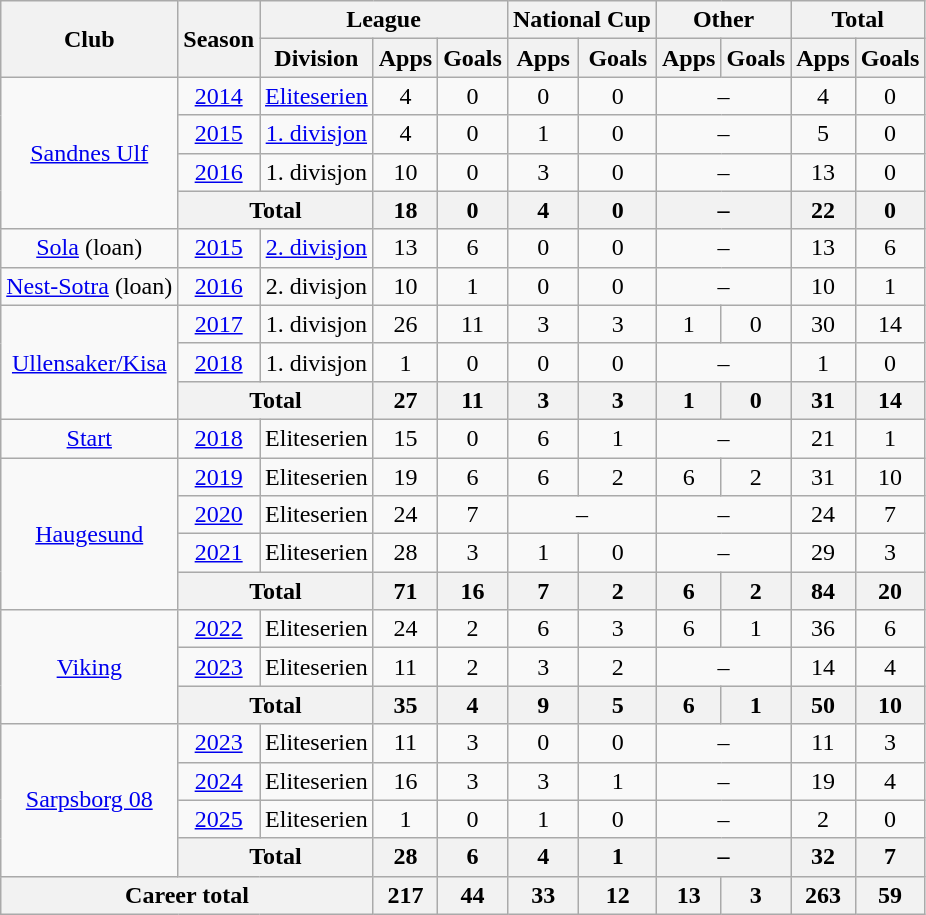<table class="wikitable" style="text-align: center;">
<tr>
<th rowspan="2">Club</th>
<th rowspan="2">Season</th>
<th colspan="3">League</th>
<th colspan="2">National Cup</th>
<th colspan="2">Other</th>
<th colspan="2">Total</th>
</tr>
<tr>
<th>Division</th>
<th>Apps</th>
<th>Goals</th>
<th>Apps</th>
<th>Goals</th>
<th>Apps</th>
<th>Goals</th>
<th>Apps</th>
<th>Goals</th>
</tr>
<tr>
<td rowspan="4"><a href='#'>Sandnes Ulf</a></td>
<td><a href='#'>2014</a></td>
<td><a href='#'>Eliteserien</a></td>
<td>4</td>
<td>0</td>
<td>0</td>
<td>0</td>
<td colspan="2">–</td>
<td>4</td>
<td>0</td>
</tr>
<tr>
<td><a href='#'>2015</a></td>
<td><a href='#'>1. divisjon</a></td>
<td>4</td>
<td>0</td>
<td>1</td>
<td>0</td>
<td colspan="2">–</td>
<td>5</td>
<td>0</td>
</tr>
<tr>
<td><a href='#'>2016</a></td>
<td>1. divisjon</td>
<td>10</td>
<td>0</td>
<td>3</td>
<td>0</td>
<td colspan="2">–</td>
<td>13</td>
<td>0</td>
</tr>
<tr>
<th colspan="2">Total</th>
<th>18</th>
<th>0</th>
<th>4</th>
<th>0</th>
<th colspan="2">–</th>
<th>22</th>
<th>0</th>
</tr>
<tr>
<td><a href='#'>Sola</a> (loan)</td>
<td><a href='#'>2015</a></td>
<td><a href='#'>2. divisjon</a></td>
<td>13</td>
<td>6</td>
<td>0</td>
<td>0</td>
<td colspan="2">–</td>
<td>13</td>
<td>6</td>
</tr>
<tr>
<td><a href='#'>Nest-Sotra</a> (loan)</td>
<td><a href='#'>2016</a></td>
<td>2. divisjon</td>
<td>10</td>
<td>1</td>
<td>0</td>
<td>0</td>
<td colspan="2">–</td>
<td>10</td>
<td>1</td>
</tr>
<tr>
<td rowspan="3"><a href='#'>Ullensaker/Kisa</a></td>
<td><a href='#'>2017</a></td>
<td>1. divisjon</td>
<td>26</td>
<td>11</td>
<td>3</td>
<td>3</td>
<td>1</td>
<td>0</td>
<td>30</td>
<td>14</td>
</tr>
<tr>
<td><a href='#'>2018</a></td>
<td>1. divisjon</td>
<td>1</td>
<td>0</td>
<td>0</td>
<td>0</td>
<td colspan="2">–</td>
<td>1</td>
<td>0</td>
</tr>
<tr>
<th colspan="2">Total</th>
<th>27</th>
<th>11</th>
<th>3</th>
<th>3</th>
<th>1</th>
<th>0</th>
<th>31</th>
<th>14</th>
</tr>
<tr>
<td><a href='#'>Start</a></td>
<td><a href='#'>2018</a></td>
<td>Eliteserien</td>
<td>15</td>
<td>0</td>
<td>6</td>
<td>1</td>
<td colspan="2">–</td>
<td>21</td>
<td>1</td>
</tr>
<tr>
<td rowspan="4"><a href='#'>Haugesund</a></td>
<td><a href='#'>2019</a></td>
<td>Eliteserien</td>
<td>19</td>
<td>6</td>
<td>6</td>
<td>2</td>
<td>6</td>
<td>2</td>
<td>31</td>
<td>10</td>
</tr>
<tr>
<td><a href='#'>2020</a></td>
<td>Eliteserien</td>
<td>24</td>
<td>7</td>
<td colspan="2">–</td>
<td colspan="2">–</td>
<td>24</td>
<td>7</td>
</tr>
<tr>
<td><a href='#'>2021</a></td>
<td>Eliteserien</td>
<td>28</td>
<td>3</td>
<td>1</td>
<td>0</td>
<td colspan="2">–</td>
<td>29</td>
<td>3</td>
</tr>
<tr>
<th colspan="2">Total</th>
<th>71</th>
<th>16</th>
<th>7</th>
<th>2</th>
<th>6</th>
<th>2</th>
<th>84</th>
<th>20</th>
</tr>
<tr>
<td rowspan="3"><a href='#'>Viking</a></td>
<td><a href='#'>2022</a></td>
<td>Eliteserien</td>
<td>24</td>
<td>2</td>
<td>6</td>
<td>3</td>
<td>6</td>
<td>1</td>
<td>36</td>
<td>6</td>
</tr>
<tr>
<td><a href='#'>2023</a></td>
<td>Eliteserien</td>
<td>11</td>
<td>2</td>
<td>3</td>
<td>2</td>
<td colspan="2">–</td>
<td>14</td>
<td>4</td>
</tr>
<tr>
<th colspan="2">Total</th>
<th>35</th>
<th>4</th>
<th>9</th>
<th>5</th>
<th>6</th>
<th>1</th>
<th>50</th>
<th>10</th>
</tr>
<tr>
<td rowspan="4"><a href='#'>Sarpsborg 08</a></td>
<td><a href='#'>2023</a></td>
<td>Eliteserien</td>
<td>11</td>
<td>3</td>
<td>0</td>
<td>0</td>
<td colspan="2">–</td>
<td>11</td>
<td>3</td>
</tr>
<tr>
<td><a href='#'>2024</a></td>
<td>Eliteserien</td>
<td>16</td>
<td>3</td>
<td>3</td>
<td>1</td>
<td colspan="2">–</td>
<td>19</td>
<td>4</td>
</tr>
<tr>
<td><a href='#'>2025</a></td>
<td>Eliteserien</td>
<td>1</td>
<td>0</td>
<td>1</td>
<td>0</td>
<td colspan="2">–</td>
<td>2</td>
<td>0</td>
</tr>
<tr>
<th colspan="2">Total</th>
<th>28</th>
<th>6</th>
<th>4</th>
<th>1</th>
<th colspan="2">–</th>
<th>32</th>
<th>7</th>
</tr>
<tr>
<th colspan="3">Career total</th>
<th>217</th>
<th>44</th>
<th>33</th>
<th>12</th>
<th>13</th>
<th>3</th>
<th>263</th>
<th>59</th>
</tr>
</table>
